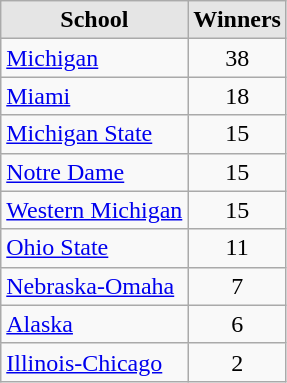<table class="wikitable">
<tr>
<th style="background:#e5e5e5;">School</th>
<th style="background:#e5e5e5;">Winners</th>
</tr>
<tr>
<td><a href='#'>Michigan</a></td>
<td align=center>38</td>
</tr>
<tr>
<td><a href='#'>Miami</a></td>
<td align=center>18</td>
</tr>
<tr>
<td><a href='#'>Michigan State</a></td>
<td align=center>15</td>
</tr>
<tr>
<td><a href='#'>Notre Dame</a></td>
<td align=center>15</td>
</tr>
<tr>
<td><a href='#'>Western Michigan</a></td>
<td align=center>15</td>
</tr>
<tr>
<td><a href='#'>Ohio State</a></td>
<td align=center>11</td>
</tr>
<tr>
<td><a href='#'>Nebraska-Omaha</a></td>
<td align=center>7</td>
</tr>
<tr>
<td><a href='#'>Alaska</a></td>
<td align=center>6</td>
</tr>
<tr>
<td><a href='#'>Illinois-Chicago</a></td>
<td align=center>2</td>
</tr>
</table>
